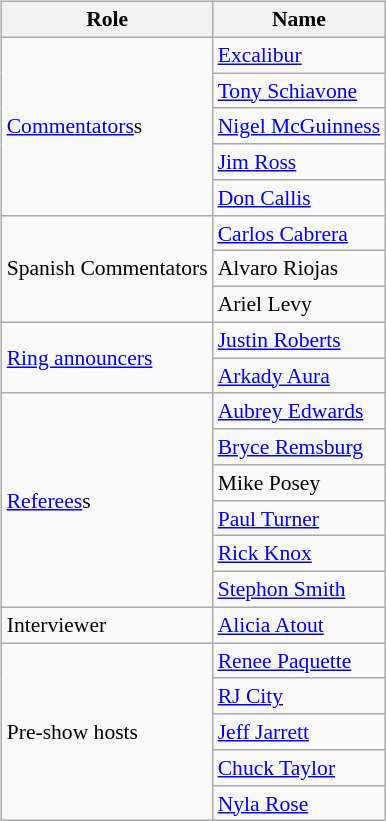<table class=wikitable style="font-size:90%; margin: 0.5em 0 0.5em 1em; float: right; clear: right;">
<tr>
<th>Role</th>
<th>Name</th>
</tr>
<tr>
<td rowspan="5"><a href='#'>Commentators</a>s</td>
<td><a href='#'>Excalibur</a> </td>
</tr>
<tr>
<td><a href='#'>Tony Schiavone</a> </td>
</tr>
<tr>
<td><a href='#'>Nigel McGuinness</a> </td>
</tr>
<tr>
<td><a href='#'>Jim Ross</a> </td>
</tr>
<tr>
<td><a href='#'>Don Callis</a> </td>
</tr>
<tr>
<td rowspan=3>Spanish Commentators</td>
<td><a href='#'>Carlos Cabrera</a></td>
</tr>
<tr>
<td>Alvaro Riojas</td>
</tr>
<tr>
<td>Ariel Levy</td>
</tr>
<tr>
<td rowspan=2><a href='#'>Ring announcers</a></td>
<td><a href='#'>Justin Roberts</a></td>
</tr>
<tr>
<td><a href='#'>Arkady Aura</a> </td>
</tr>
<tr>
<td rowspan=6><a href='#'>Referees</a>s</td>
<td><a href='#'>Aubrey Edwards</a></td>
</tr>
<tr>
<td><a href='#'>Bryce Remsburg</a></td>
</tr>
<tr>
<td>Mike Posey</td>
</tr>
<tr>
<td><a href='#'>Paul Turner</a></td>
</tr>
<tr>
<td><a href='#'>Rick Knox</a></td>
</tr>
<tr>
<td><a href='#'>Stephon Smith</a></td>
</tr>
<tr>
<td>Interviewer</td>
<td><a href='#'>Alicia Atout</a></td>
</tr>
<tr>
<td rowspan=5>Pre-show hosts</td>
<td><a href='#'>Renee Paquette</a></td>
</tr>
<tr>
<td><a href='#'>RJ City</a></td>
</tr>
<tr>
<td><a href='#'>Jeff Jarrett</a></td>
</tr>
<tr>
<td><a href='#'>Chuck Taylor</a></td>
</tr>
<tr>
<td><a href='#'>Nyla Rose</a></td>
</tr>
</table>
